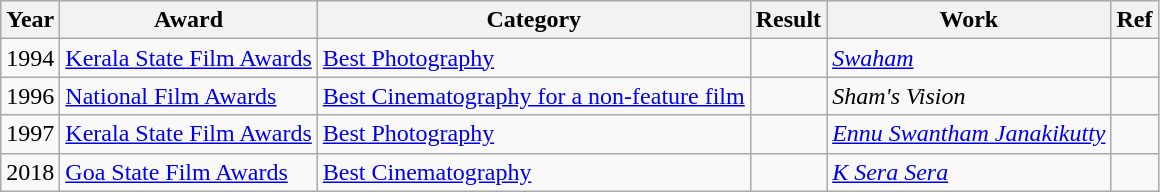<table class="wikitable sortable">
<tr>
<th>Year</th>
<th>Award</th>
<th>Category</th>
<th>Result</th>
<th>Work</th>
<th>Ref</th>
</tr>
<tr>
<td>1994</td>
<td><a href='#'>Kerala State Film Awards</a></td>
<td><a href='#'>Best Photography</a></td>
<td></td>
<td><em><a href='#'>Swaham</a></em></td>
<td></td>
</tr>
<tr>
<td>1996</td>
<td><a href='#'>National Film Awards</a></td>
<td><a href='#'>Best Cinematography for a non-feature film</a></td>
<td></td>
<td><em>Sham's Vision</em></td>
<td></td>
</tr>
<tr>
<td>1997</td>
<td><a href='#'>Kerala State Film Awards</a></td>
<td><a href='#'>Best Photography</a></td>
<td></td>
<td><em><a href='#'>Ennu Swantham Janakikutty</a></em></td>
<td></td>
</tr>
<tr>
<td>2018</td>
<td><a href='#'>Goa State Film Awards</a></td>
<td><a href='#'>Best Cinematography</a></td>
<td></td>
<td><em><a href='#'>K Sera Sera</a></em></td>
<td></td>
</tr>
</table>
